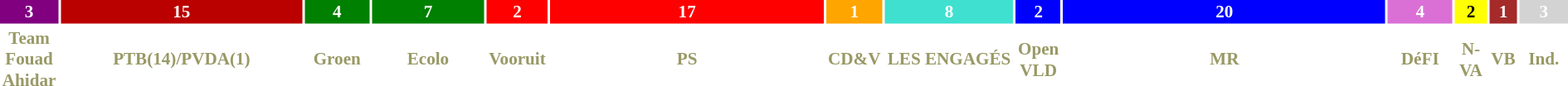<table style="width:100%; font-size:88%; text-align:center;">
<tr style="font-weight:bold">
<td style="background:purple; width:3%; color:white">3</td>
<td style="background:#BB0000; width:15%; color:white">15</td>
<td style="background:green; width:4%; color:white">4</td>
<td style="background:green; width:7%; color:white">7</td>
<td style="background:red; width:2%; color:white">2</td>
<td style="background:red; width:17%; color:white">17</td>
<td style="background:orange; width:1%; color:white">1</td>
<td style="background:turquoise; width:8%; color:white">8</td>
<td style="background:blue; width:2%; color:white">2</td>
<td style="background:blue; width:20%; color:white">20</td>
<td style="background:orchid; width:4%; color:white">4</td>
<td style="background:yellow; width:2%; color:black">2</td>
<td style="background:brown; width:1%; color:white">1</td>
<td style="background:lightgrey; width:3%; color:white">3</td>
</tr>
<tr style="font-weight:bold; color:#996;">
<td>Team Fouad Ahidar</td>
<td>PTB(14)/PVDA(1)</td>
<td>Groen</td>
<td>Ecolo</td>
<td>Vooruit</td>
<td>PS</td>
<td>CD&V</td>
<td>LES ENGAGÉS</td>
<td>Open VLD</td>
<td>MR</td>
<td>DéFI</td>
<td>N-VA</td>
<td>VB</td>
<td>Ind.</td>
</tr>
</table>
